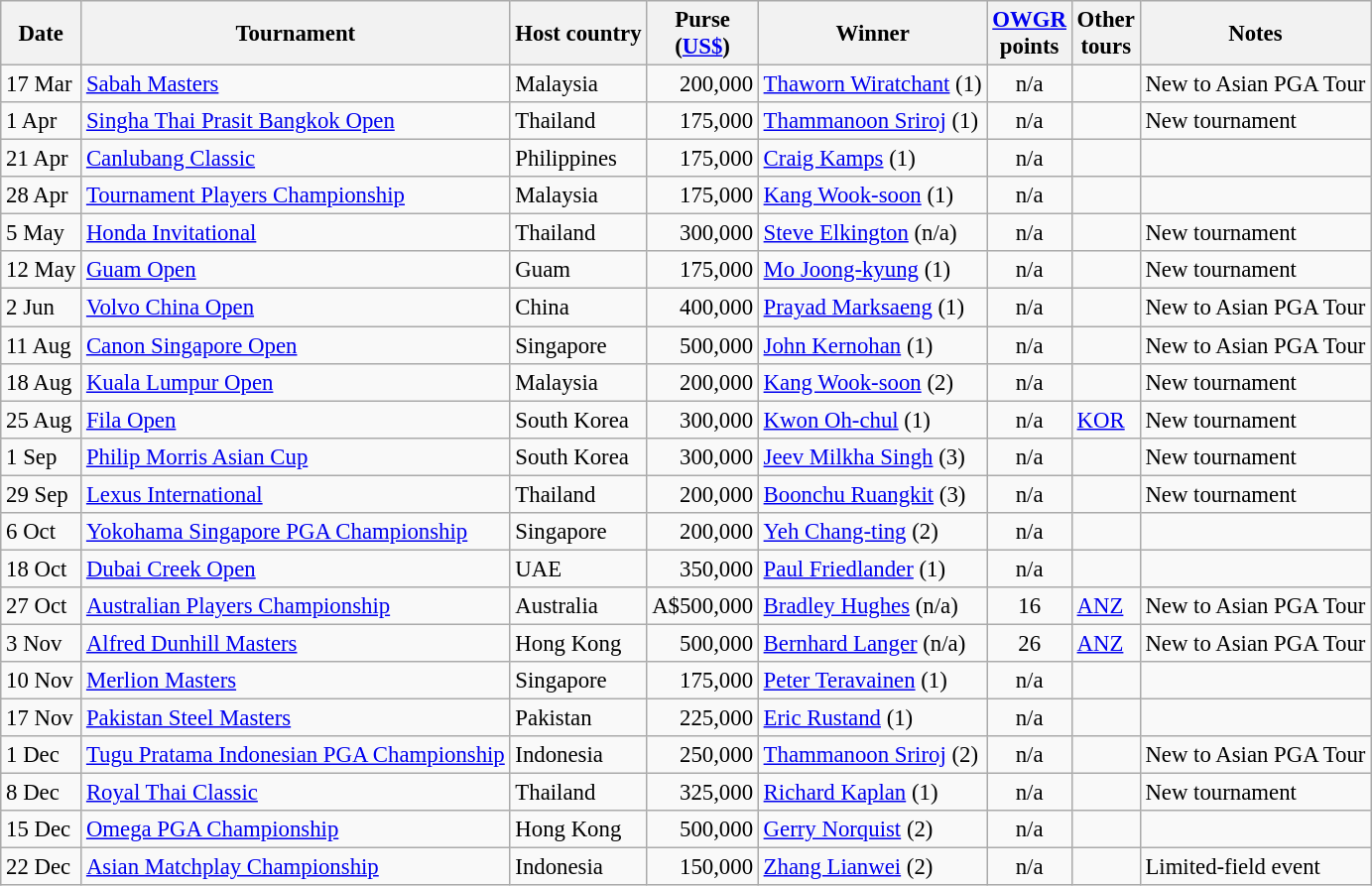<table class="wikitable" style="font-size:95%">
<tr>
<th>Date</th>
<th>Tournament</th>
<th>Host country</th>
<th>Purse<br>(<a href='#'>US$</a>)</th>
<th>Winner</th>
<th><a href='#'>OWGR</a><br>points</th>
<th>Other<br>tours</th>
<th>Notes</th>
</tr>
<tr>
<td>17 Mar</td>
<td><a href='#'>Sabah Masters</a></td>
<td>Malaysia</td>
<td align=right>200,000</td>
<td> <a href='#'>Thaworn Wiratchant</a> (1)</td>
<td align=center>n/a</td>
<td></td>
<td>New to Asian PGA Tour</td>
</tr>
<tr>
<td>1 Apr</td>
<td><a href='#'>Singha Thai Prasit Bangkok Open</a></td>
<td>Thailand</td>
<td align=right>175,000</td>
<td> <a href='#'>Thammanoon Sriroj</a> (1)</td>
<td align=center>n/a</td>
<td></td>
<td>New tournament</td>
</tr>
<tr>
<td>21 Apr</td>
<td><a href='#'>Canlubang Classic</a></td>
<td>Philippines</td>
<td align=right>175,000</td>
<td> <a href='#'>Craig Kamps</a> (1)</td>
<td align=center>n/a</td>
<td></td>
<td></td>
</tr>
<tr>
<td>28 Apr</td>
<td><a href='#'>Tournament Players Championship</a></td>
<td>Malaysia</td>
<td align=right>175,000</td>
<td> <a href='#'>Kang Wook-soon</a> (1)</td>
<td align=center>n/a</td>
<td></td>
<td></td>
</tr>
<tr>
<td>5 May</td>
<td><a href='#'>Honda Invitational</a></td>
<td>Thailand</td>
<td align=right>300,000</td>
<td> <a href='#'>Steve Elkington</a> (n/a)</td>
<td align=center>n/a</td>
<td></td>
<td>New tournament</td>
</tr>
<tr>
<td>12 May</td>
<td><a href='#'>Guam Open</a></td>
<td>Guam</td>
<td align=right>175,000</td>
<td> <a href='#'>Mo Joong-kyung</a> (1)</td>
<td align=center>n/a</td>
<td></td>
<td>New tournament</td>
</tr>
<tr>
<td>2 Jun</td>
<td><a href='#'>Volvo China Open</a></td>
<td>China</td>
<td align=right>400,000</td>
<td> <a href='#'>Prayad Marksaeng</a> (1)</td>
<td align=center>n/a</td>
<td></td>
<td>New to Asian PGA Tour</td>
</tr>
<tr>
<td>11 Aug</td>
<td><a href='#'>Canon Singapore Open</a></td>
<td>Singapore</td>
<td align=right>500,000</td>
<td> <a href='#'>John Kernohan</a> (1)</td>
<td align=center>n/a</td>
<td></td>
<td>New to Asian PGA Tour</td>
</tr>
<tr>
<td>18 Aug</td>
<td><a href='#'>Kuala Lumpur Open</a></td>
<td>Malaysia</td>
<td align=right>200,000</td>
<td> <a href='#'>Kang Wook-soon</a> (2)</td>
<td align=center>n/a</td>
<td></td>
<td>New tournament</td>
</tr>
<tr>
<td>25 Aug</td>
<td><a href='#'>Fila Open</a></td>
<td>South Korea</td>
<td align=right>300,000</td>
<td> <a href='#'>Kwon Oh-chul</a> (1)</td>
<td align=center>n/a</td>
<td><a href='#'>KOR</a></td>
<td>New tournament</td>
</tr>
<tr>
<td>1 Sep</td>
<td><a href='#'>Philip Morris Asian Cup</a></td>
<td>South Korea</td>
<td align=right>300,000</td>
<td> <a href='#'>Jeev Milkha Singh</a> (3)</td>
<td align=center>n/a</td>
<td></td>
<td>New tournament</td>
</tr>
<tr>
<td>29 Sep</td>
<td><a href='#'>Lexus International</a></td>
<td>Thailand</td>
<td align=right>200,000</td>
<td> <a href='#'>Boonchu Ruangkit</a> (3)</td>
<td align=center>n/a</td>
<td></td>
<td>New tournament</td>
</tr>
<tr>
<td>6 Oct</td>
<td><a href='#'>Yokohama Singapore PGA Championship</a></td>
<td>Singapore</td>
<td align=right>200,000</td>
<td> <a href='#'>Yeh Chang-ting</a> (2)</td>
<td align=center>n/a</td>
<td></td>
<td></td>
</tr>
<tr>
<td>18 Oct</td>
<td><a href='#'>Dubai Creek Open</a></td>
<td>UAE</td>
<td align=right>350,000</td>
<td> <a href='#'>Paul Friedlander</a> (1)</td>
<td align=center>n/a</td>
<td></td>
<td></td>
</tr>
<tr>
<td>27 Oct</td>
<td><a href='#'>Australian Players Championship</a></td>
<td>Australia</td>
<td align=right>A$500,000</td>
<td> <a href='#'>Bradley Hughes</a> (n/a)</td>
<td align=center>16</td>
<td><a href='#'>ANZ</a></td>
<td>New to Asian PGA Tour</td>
</tr>
<tr>
<td>3 Nov</td>
<td><a href='#'>Alfred Dunhill Masters</a></td>
<td>Hong Kong</td>
<td align=right>500,000</td>
<td> <a href='#'>Bernhard Langer</a> (n/a)</td>
<td align=center>26</td>
<td><a href='#'>ANZ</a></td>
<td>New to Asian PGA Tour</td>
</tr>
<tr>
<td>10 Nov</td>
<td><a href='#'>Merlion Masters</a></td>
<td>Singapore</td>
<td align=right>175,000</td>
<td> <a href='#'>Peter Teravainen</a> (1)</td>
<td align=center>n/a</td>
<td></td>
<td></td>
</tr>
<tr>
<td>17 Nov</td>
<td><a href='#'>Pakistan Steel Masters</a></td>
<td>Pakistan</td>
<td align=right>225,000</td>
<td> <a href='#'>Eric Rustand</a> (1)</td>
<td align=center>n/a</td>
<td></td>
<td></td>
</tr>
<tr>
<td>1 Dec</td>
<td><a href='#'>Tugu Pratama Indonesian PGA Championship</a></td>
<td>Indonesia</td>
<td align=right>250,000</td>
<td> <a href='#'>Thammanoon Sriroj</a> (2)</td>
<td align=center>n/a</td>
<td></td>
<td>New to Asian PGA Tour</td>
</tr>
<tr>
<td>8 Dec</td>
<td><a href='#'>Royal Thai Classic</a></td>
<td>Thailand</td>
<td align=right>325,000</td>
<td> <a href='#'>Richard Kaplan</a> (1)</td>
<td align=center>n/a</td>
<td></td>
<td>New tournament</td>
</tr>
<tr>
<td>15 Dec</td>
<td><a href='#'>Omega PGA Championship</a></td>
<td>Hong Kong</td>
<td align=right>500,000</td>
<td> <a href='#'>Gerry Norquist</a> (2)</td>
<td align=center>n/a</td>
<td></td>
<td></td>
</tr>
<tr>
<td>22 Dec</td>
<td><a href='#'>Asian Matchplay Championship</a></td>
<td>Indonesia</td>
<td align=right>150,000</td>
<td> <a href='#'>Zhang Lianwei</a> (2)</td>
<td align=center>n/a</td>
<td></td>
<td>Limited-field event</td>
</tr>
</table>
